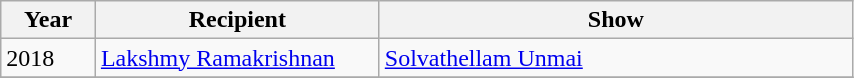<table class="wikitable" width="45%">
<tr>
<th style="width:10%;">Year</th>
<th style="width:30%;">Recipient</th>
<th style="width:50%;">Show</th>
</tr>
<tr>
<td>2018</td>
<td><a href='#'>Lakshmy Ramakrishnan</a></td>
<td><a href='#'>Solvathellam Unmai</a></td>
</tr>
<tr>
</tr>
</table>
